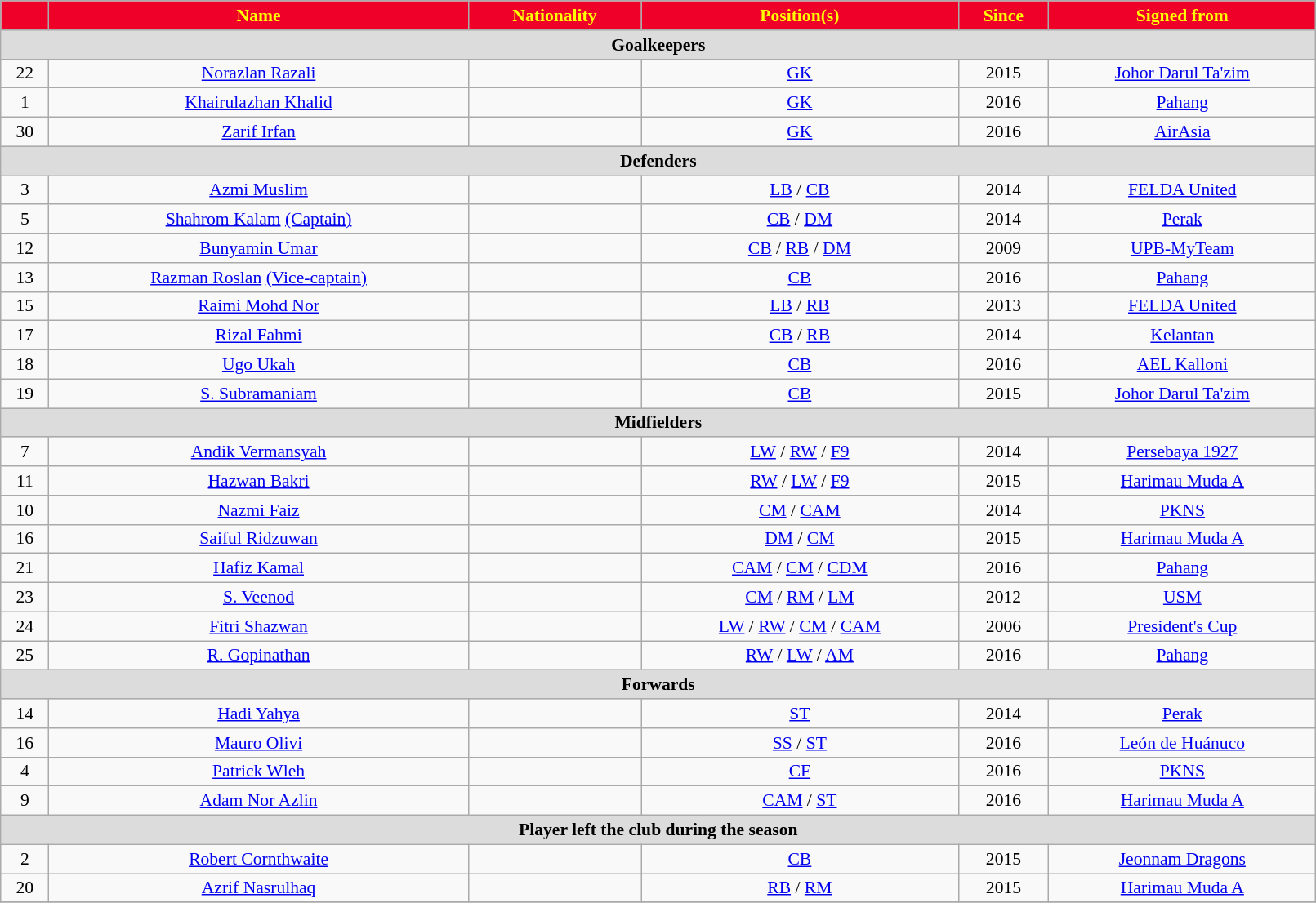<table class="wikitable" style="text-align:center; font-size:90%; width:85%">
<tr>
<th style="background:#EF0029; color:yellow; text-align:center;"></th>
<th style="background:#EF0029; color:yellow; text-align:center;">Name</th>
<th style="background:#EF0029; color:yellow; text-align:center;">Nationality</th>
<th style="background:#EF0029; color:yellow; text-align:center;">Position(s)</th>
<th style="background:#EF0029; color:yellow; text-align:center;">Since</th>
<th style="background:#EF0029; color:yellow; text-align:center;">Signed from</th>
</tr>
<tr>
<th colspan="9" style="background:#dcdcdc; text-align:center;">Goalkeepers</th>
</tr>
<tr>
<td>22</td>
<td><a href='#'>Norazlan Razali</a></td>
<td></td>
<td><a href='#'>GK</a></td>
<td>2015</td>
<td><a href='#'>Johor Darul Ta'zim</a></td>
</tr>
<tr>
<td>1</td>
<td><a href='#'>Khairulazhan Khalid</a></td>
<td></td>
<td><a href='#'>GK</a></td>
<td>2016</td>
<td><a href='#'>Pahang</a></td>
</tr>
<tr>
<td>30</td>
<td><a href='#'>Zarif Irfan</a></td>
<td></td>
<td><a href='#'>GK</a></td>
<td>2016</td>
<td><a href='#'>AirAsia</a></td>
</tr>
<tr>
<th colspan="9" style="background:#dcdcdc; text-align:center;">Defenders</th>
</tr>
<tr>
<td>3</td>
<td><a href='#'>Azmi Muslim</a></td>
<td></td>
<td><a href='#'>LB</a> / <a href='#'>CB</a></td>
<td>2014</td>
<td><a href='#'>FELDA United</a></td>
</tr>
<tr>
<td>5</td>
<td><a href='#'>Shahrom Kalam</a> <a href='#'>(Captain)</a></td>
<td></td>
<td><a href='#'>CB</a> / <a href='#'>DM</a></td>
<td>2014</td>
<td><a href='#'>Perak</a></td>
</tr>
<tr>
<td>12</td>
<td><a href='#'>Bunyamin Umar</a></td>
<td></td>
<td><a href='#'>CB</a> / <a href='#'>RB</a> / <a href='#'>DM</a></td>
<td>2009</td>
<td><a href='#'>UPB-MyTeam</a></td>
</tr>
<tr>
<td>13</td>
<td><a href='#'>Razman Roslan</a> <a href='#'>(Vice-captain)</a></td>
<td></td>
<td><a href='#'>CB</a></td>
<td>2016</td>
<td><a href='#'>Pahang</a></td>
</tr>
<tr>
<td>15</td>
<td><a href='#'>Raimi Mohd Nor</a></td>
<td></td>
<td><a href='#'>LB</a> / <a href='#'>RB</a></td>
<td>2013</td>
<td><a href='#'>FELDA United</a></td>
</tr>
<tr>
<td>17</td>
<td><a href='#'>Rizal Fahmi</a></td>
<td></td>
<td><a href='#'>CB</a> / <a href='#'>RB</a></td>
<td>2014</td>
<td><a href='#'>Kelantan</a></td>
</tr>
<tr>
<td>18</td>
<td><a href='#'>Ugo Ukah</a></td>
<td></td>
<td><a href='#'>CB</a></td>
<td>2016</td>
<td> <a href='#'>AEL Kalloni</a></td>
</tr>
<tr>
<td>19</td>
<td><a href='#'>S. Subramaniam</a></td>
<td></td>
<td><a href='#'>CB</a></td>
<td>2015</td>
<td><a href='#'>Johor Darul Ta'zim</a></td>
</tr>
<tr>
<th colspan="9" style="background:#dcdcdc; text-align:center;">Midfielders</th>
</tr>
<tr>
<td>7</td>
<td><a href='#'>Andik Vermansyah</a></td>
<td></td>
<td><a href='#'>LW</a> / <a href='#'>RW</a> / <a href='#'>F9</a></td>
<td>2014</td>
<td> <a href='#'>Persebaya 1927</a></td>
</tr>
<tr>
<td>11</td>
<td><a href='#'>Hazwan Bakri</a></td>
<td></td>
<td><a href='#'>RW</a> / <a href='#'>LW</a> / <a href='#'>F9</a></td>
<td>2015</td>
<td><a href='#'>Harimau Muda A</a></td>
</tr>
<tr>
<td>10</td>
<td><a href='#'>Nazmi Faiz</a></td>
<td></td>
<td><a href='#'>CM</a> / <a href='#'>CAM</a></td>
<td>2014</td>
<td><a href='#'>PKNS</a></td>
</tr>
<tr>
<td>16</td>
<td><a href='#'>Saiful Ridzuwan</a></td>
<td></td>
<td><a href='#'>DM</a> / <a href='#'>CM</a></td>
<td>2015</td>
<td><a href='#'>Harimau Muda A</a></td>
</tr>
<tr>
<td>21</td>
<td><a href='#'>Hafiz Kamal</a></td>
<td></td>
<td><a href='#'>CAM</a> / <a href='#'>CM</a> / <a href='#'>CDM</a></td>
<td>2016</td>
<td><a href='#'>Pahang</a></td>
</tr>
<tr>
<td>23</td>
<td><a href='#'>S. Veenod</a></td>
<td></td>
<td><a href='#'>CM</a> / <a href='#'>RM</a> / <a href='#'>LM</a></td>
<td>2012</td>
<td><a href='#'>USM</a></td>
</tr>
<tr>
<td>24</td>
<td><a href='#'>Fitri Shazwan</a></td>
<td></td>
<td><a href='#'>LW</a> / <a href='#'>RW</a> / <a href='#'>CM</a> / <a href='#'>CAM</a></td>
<td>2006</td>
<td><a href='#'>President's Cup</a></td>
</tr>
<tr>
<td>25</td>
<td><a href='#'>R. Gopinathan</a></td>
<td></td>
<td><a href='#'>RW</a> / <a href='#'>LW</a> / <a href='#'>AM</a></td>
<td>2016</td>
<td><a href='#'>Pahang</a></td>
</tr>
<tr>
<th colspan="9" style="background:#dcdcdc; text-align:center;">Forwards</th>
</tr>
<tr>
<td>14</td>
<td><a href='#'>Hadi Yahya</a></td>
<td></td>
<td><a href='#'>ST</a></td>
<td>2014</td>
<td><a href='#'>Perak</a></td>
</tr>
<tr>
<td>16</td>
<td><a href='#'>Mauro Olivi</a></td>
<td></td>
<td><a href='#'>SS</a> / <a href='#'>ST</a></td>
<td>2016</td>
<td> <a href='#'>León de Huánuco</a></td>
</tr>
<tr>
<td>4</td>
<td><a href='#'>Patrick Wleh</a></td>
<td></td>
<td><a href='#'>CF</a></td>
<td>2016</td>
<td><a href='#'>PKNS</a></td>
</tr>
<tr>
<td>9</td>
<td><a href='#'>Adam Nor Azlin</a></td>
<td></td>
<td><a href='#'>CAM</a> / <a href='#'>ST</a></td>
<td>2016</td>
<td><a href='#'>Harimau Muda A</a></td>
</tr>
<tr>
<th colspan="9" style="background:#dcdcdc; text-align:center;">Player left the club during the season</th>
</tr>
<tr>
<td>2</td>
<td><a href='#'>Robert Cornthwaite</a></td>
<td></td>
<td><a href='#'>CB</a></td>
<td>2015</td>
<td> <a href='#'>Jeonnam Dragons</a></td>
</tr>
<tr>
<td>20</td>
<td><a href='#'>Azrif Nasrulhaq</a></td>
<td></td>
<td><a href='#'>RB</a> / <a href='#'>RM</a></td>
<td>2015</td>
<td><a href='#'>Harimau Muda A</a></td>
</tr>
<tr>
</tr>
</table>
